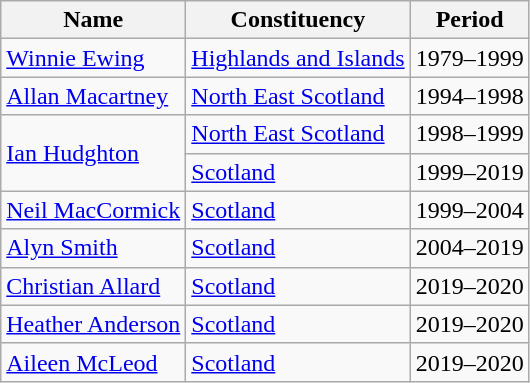<table class="wikitable">
<tr>
<th>Name</th>
<th>Constituency</th>
<th>Period</th>
</tr>
<tr>
<td><a href='#'>Winnie Ewing</a></td>
<td><a href='#'>Highlands and Islands</a></td>
<td>1979–1999</td>
</tr>
<tr>
<td><a href='#'>Allan Macartney</a></td>
<td><a href='#'>North East Scotland</a></td>
<td>1994–1998</td>
</tr>
<tr>
<td rowspan=2><a href='#'>Ian Hudghton</a></td>
<td><a href='#'>North East Scotland</a></td>
<td>1998–1999</td>
</tr>
<tr>
<td><a href='#'>Scotland</a></td>
<td>1999–2019</td>
</tr>
<tr>
<td><a href='#'>Neil MacCormick</a></td>
<td><a href='#'>Scotland</a></td>
<td>1999–2004</td>
</tr>
<tr>
<td><a href='#'>Alyn Smith</a></td>
<td><a href='#'>Scotland</a></td>
<td>2004–2019</td>
</tr>
<tr>
<td><a href='#'>Christian Allard</a></td>
<td><a href='#'>Scotland</a></td>
<td>2019–2020</td>
</tr>
<tr>
<td><a href='#'>Heather Anderson</a></td>
<td><a href='#'>Scotland</a></td>
<td>2019–2020</td>
</tr>
<tr>
<td><a href='#'>Aileen McLeod</a></td>
<td><a href='#'>Scotland</a></td>
<td>2019–2020</td>
</tr>
</table>
